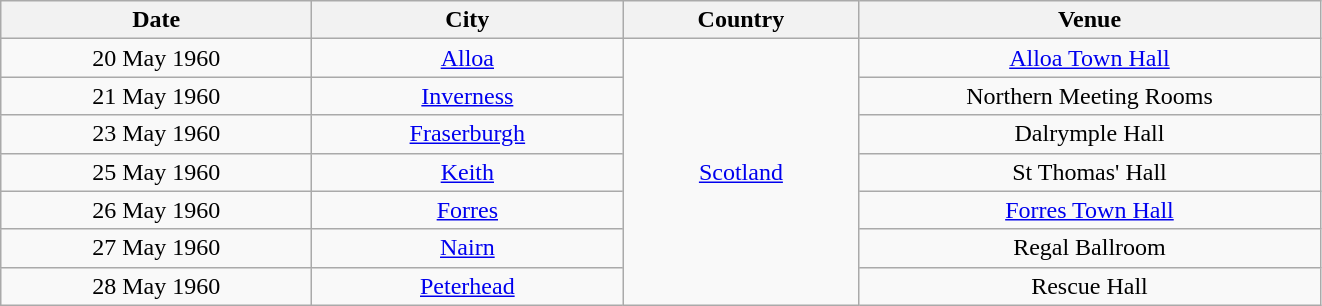<table class="wikitable" style="text-align:center;">
<tr>
<th width="200">Date</th>
<th width="200">City</th>
<th width="150">Country</th>
<th width="300">Venue</th>
</tr>
<tr>
<td>20 May 1960</td>
<td><a href='#'>Alloa</a></td>
<td rowspan="7"><a href='#'>Scotland</a></td>
<td><a href='#'>Alloa Town Hall</a></td>
</tr>
<tr>
<td>21 May 1960</td>
<td><a href='#'>Inverness</a></td>
<td>Northern Meeting Rooms</td>
</tr>
<tr>
<td>23 May 1960</td>
<td><a href='#'>Fraserburgh</a></td>
<td>Dalrymple Hall</td>
</tr>
<tr>
<td>25 May 1960</td>
<td><a href='#'>Keith</a></td>
<td>St Thomas' Hall</td>
</tr>
<tr>
<td>26 May 1960</td>
<td><a href='#'>Forres</a></td>
<td><a href='#'>Forres Town Hall</a></td>
</tr>
<tr>
<td>27 May 1960</td>
<td><a href='#'>Nairn</a></td>
<td>Regal Ballroom</td>
</tr>
<tr>
<td>28 May 1960</td>
<td><a href='#'>Peterhead</a></td>
<td>Rescue Hall</td>
</tr>
</table>
